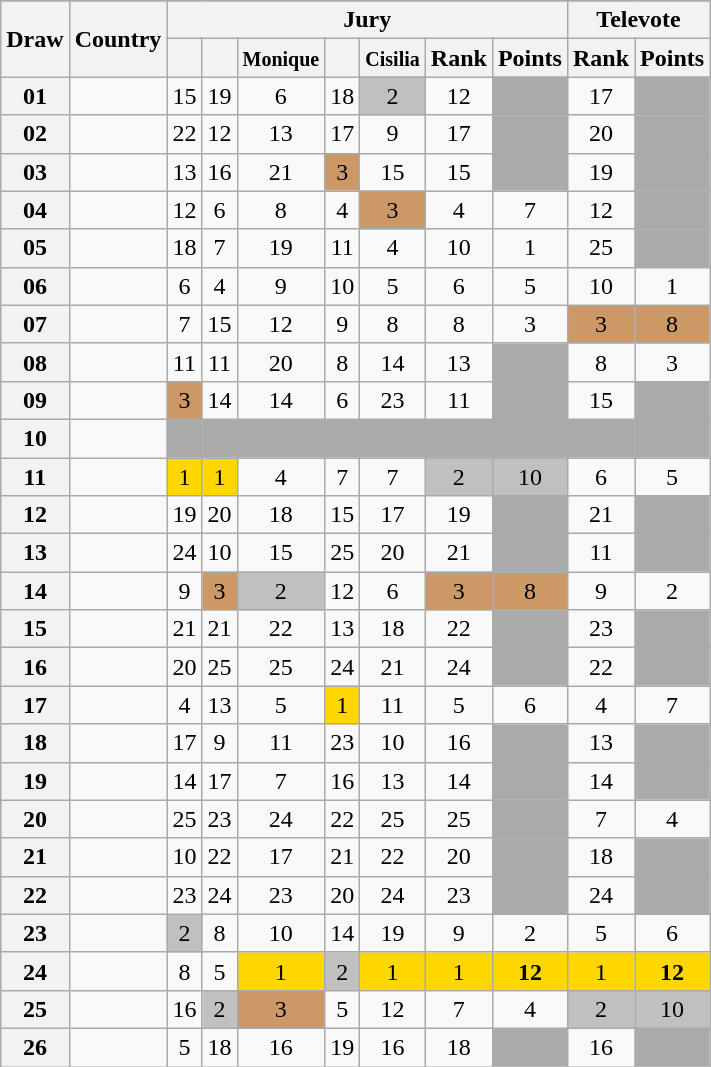<table class="sortable wikitable collapsible plainrowheaders" style="text-align:center;">
<tr>
</tr>
<tr>
<th scope="col" rowspan="2">Draw</th>
<th scope="col" rowspan="2">Country</th>
<th scope="col" colspan="7">Jury</th>
<th scope="col" colspan="2">Televote</th>
</tr>
<tr>
<th scope="col"><small></small></th>
<th scope="col"><small></small></th>
<th scope="col"><small>Monique</small></th>
<th scope="col"><small></small></th>
<th scope="col"><small>Cisilia</small></th>
<th scope="col">Rank</th>
<th scope="col">Points</th>
<th scope="col">Rank</th>
<th scope="col">Points</th>
</tr>
<tr>
<th scope="row" style="text-align:center;">01</th>
<td style="text-align:left;"></td>
<td>15</td>
<td>19</td>
<td>6</td>
<td>18</td>
<td style="background:silver;">2</td>
<td>12</td>
<td style="background:#AAAAAA;"></td>
<td>17</td>
<td style="background:#AAAAAA;"></td>
</tr>
<tr>
<th scope="row" style="text-align:center;">02</th>
<td style="text-align:left;"></td>
<td>22</td>
<td>12</td>
<td>13</td>
<td>17</td>
<td>9</td>
<td>17</td>
<td style="background:#AAAAAA;"></td>
<td>20</td>
<td style="background:#AAAAAA;"></td>
</tr>
<tr>
<th scope="row" style="text-align:center;">03</th>
<td style="text-align:left;"></td>
<td>13</td>
<td>16</td>
<td>21</td>
<td style="background:#CC9966;">3</td>
<td>15</td>
<td>15</td>
<td style="background:#AAAAAA;"></td>
<td>19</td>
<td style="background:#AAAAAA;"></td>
</tr>
<tr>
<th scope="row" style="text-align:center;">04</th>
<td style="text-align:left;"></td>
<td>12</td>
<td>6</td>
<td>8</td>
<td>4</td>
<td style="background:#CC9966;">3</td>
<td>4</td>
<td>7</td>
<td>12</td>
<td style="background:#AAAAAA;"></td>
</tr>
<tr>
<th scope="row" style="text-align:center;">05</th>
<td style="text-align:left;"></td>
<td>18</td>
<td>7</td>
<td>19</td>
<td>11</td>
<td>4</td>
<td>10</td>
<td>1</td>
<td>25</td>
<td style="background:#AAAAAA;"></td>
</tr>
<tr>
<th scope="row" style="text-align:center;">06</th>
<td style="text-align:left;"></td>
<td>6</td>
<td>4</td>
<td>9</td>
<td>10</td>
<td>5</td>
<td>6</td>
<td>5</td>
<td>10</td>
<td>1</td>
</tr>
<tr>
<th scope="row" style="text-align:center;">07</th>
<td style="text-align:left;"></td>
<td>7</td>
<td>15</td>
<td>12</td>
<td>9</td>
<td>8</td>
<td>8</td>
<td>3</td>
<td style="background:#CC9966;">3</td>
<td style="background:#CC9966;">8</td>
</tr>
<tr>
<th scope="row" style="text-align:center;">08</th>
<td style="text-align:left;"></td>
<td>11</td>
<td>11</td>
<td>20</td>
<td>8</td>
<td>14</td>
<td>13</td>
<td style="background:#AAAAAA;"></td>
<td>8</td>
<td>3</td>
</tr>
<tr>
<th scope="row" style="text-align:center;">09</th>
<td style="text-align:left;"></td>
<td style="background:#CC9966;">3</td>
<td>14</td>
<td>14</td>
<td>6</td>
<td>23</td>
<td>11</td>
<td style="background:#AAAAAA;"></td>
<td>15</td>
<td style="background:#AAAAAA;"></td>
</tr>
<tr class="sortbottom">
<th scope="row" style="text-align:center;">10</th>
<td style="text-align:left;"></td>
<td style="background:#AAAAAA;"></td>
<td style="background:#AAAAAA;"></td>
<td style="background:#AAAAAA;"></td>
<td style="background:#AAAAAA;"></td>
<td style="background:#AAAAAA;"></td>
<td style="background:#AAAAAA;"></td>
<td style="background:#AAAAAA;"></td>
<td style="background:#AAAAAA;"></td>
<td style="background:#AAAAAA;"></td>
</tr>
<tr>
<th scope="row" style="text-align:center;">11</th>
<td style="text-align:left;"></td>
<td style="background:gold;">1</td>
<td style="background:gold;">1</td>
<td>4</td>
<td>7</td>
<td>7</td>
<td style="background:silver;">2</td>
<td style="background:silver;">10</td>
<td>6</td>
<td>5</td>
</tr>
<tr>
<th scope="row" style="text-align:center;">12</th>
<td style="text-align:left;"></td>
<td>19</td>
<td>20</td>
<td>18</td>
<td>15</td>
<td>17</td>
<td>19</td>
<td style="background:#AAAAAA;"></td>
<td>21</td>
<td style="background:#AAAAAA;"></td>
</tr>
<tr>
<th scope="row" style="text-align:center;">13</th>
<td style="text-align:left;"></td>
<td>24</td>
<td>10</td>
<td>15</td>
<td>25</td>
<td>20</td>
<td>21</td>
<td style="background:#AAAAAA;"></td>
<td>11</td>
<td style="background:#AAAAAA;"></td>
</tr>
<tr>
<th scope="row" style="text-align:center;">14</th>
<td style="text-align:left;"></td>
<td>9</td>
<td style="background:#CC9966;">3</td>
<td style="background:silver;">2</td>
<td>12</td>
<td>6</td>
<td style="background:#CC9966;">3</td>
<td style="background:#CC9966;">8</td>
<td>9</td>
<td>2</td>
</tr>
<tr>
<th scope="row" style="text-align:center;">15</th>
<td style="text-align:left;"></td>
<td>21</td>
<td>21</td>
<td>22</td>
<td>13</td>
<td>18</td>
<td>22</td>
<td style="background:#AAAAAA;"></td>
<td>23</td>
<td style="background:#AAAAAA;"></td>
</tr>
<tr>
<th scope="row" style="text-align:center;">16</th>
<td style="text-align:left;"></td>
<td>20</td>
<td>25</td>
<td>25</td>
<td>24</td>
<td>21</td>
<td>24</td>
<td style="background:#AAAAAA;"></td>
<td>22</td>
<td style="background:#AAAAAA;"></td>
</tr>
<tr>
<th scope="row" style="text-align:center;">17</th>
<td style="text-align:left;"></td>
<td>4</td>
<td>13</td>
<td>5</td>
<td style="background:gold;">1</td>
<td>11</td>
<td>5</td>
<td>6</td>
<td>4</td>
<td>7</td>
</tr>
<tr>
<th scope="row" style="text-align:center;">18</th>
<td style="text-align:left;"></td>
<td>17</td>
<td>9</td>
<td>11</td>
<td>23</td>
<td>10</td>
<td>16</td>
<td style="background:#AAAAAA;"></td>
<td>13</td>
<td style="background:#AAAAAA;"></td>
</tr>
<tr>
<th scope="row" style="text-align:center;">19</th>
<td style="text-align:left;"></td>
<td>14</td>
<td>17</td>
<td>7</td>
<td>16</td>
<td>13</td>
<td>14</td>
<td style="background:#AAAAAA;"></td>
<td>14</td>
<td style="background:#AAAAAA;"></td>
</tr>
<tr>
<th scope="row" style="text-align:center;">20</th>
<td style="text-align:left;"></td>
<td>25</td>
<td>23</td>
<td>24</td>
<td>22</td>
<td>25</td>
<td>25</td>
<td style="background:#AAAAAA;"></td>
<td>7</td>
<td>4</td>
</tr>
<tr>
<th scope="row" style="text-align:center;">21</th>
<td style="text-align:left;"></td>
<td>10</td>
<td>22</td>
<td>17</td>
<td>21</td>
<td>22</td>
<td>20</td>
<td style="background:#AAAAAA;"></td>
<td>18</td>
<td style="background:#AAAAAA;"></td>
</tr>
<tr>
<th scope="row" style="text-align:center;">22</th>
<td style="text-align:left;"></td>
<td>23</td>
<td>24</td>
<td>23</td>
<td>20</td>
<td>24</td>
<td>23</td>
<td style="background:#AAAAAA;"></td>
<td>24</td>
<td style="background:#AAAAAA;"></td>
</tr>
<tr>
<th scope="row" style="text-align:center;">23</th>
<td style="text-align:left;"></td>
<td style="background:silver;">2</td>
<td>8</td>
<td>10</td>
<td>14</td>
<td>19</td>
<td>9</td>
<td>2</td>
<td>5</td>
<td>6</td>
</tr>
<tr>
<th scope="row" style="text-align:center;">24</th>
<td style="text-align:left;"></td>
<td>8</td>
<td>5</td>
<td style="background:gold;">1</td>
<td style="background:silver;">2</td>
<td style="background:gold;">1</td>
<td style="background:gold;">1</td>
<td style="background:gold;"><strong>12</strong></td>
<td style="background:gold;">1</td>
<td style="background:gold;"><strong>12</strong></td>
</tr>
<tr>
<th scope="row" style="text-align:center;">25</th>
<td style="text-align:left;"></td>
<td>16</td>
<td style="background:silver;">2</td>
<td style="background:#CC9966;">3</td>
<td>5</td>
<td>12</td>
<td>7</td>
<td>4</td>
<td style="background:silver;">2</td>
<td style="background:silver;">10</td>
</tr>
<tr>
<th scope="row" style="text-align:center;">26</th>
<td style="text-align:left;"></td>
<td>5</td>
<td>18</td>
<td>16</td>
<td>19</td>
<td>16</td>
<td>18</td>
<td style="background:#AAAAAA;"></td>
<td>16</td>
<td style="background:#AAAAAA;"></td>
</tr>
</table>
